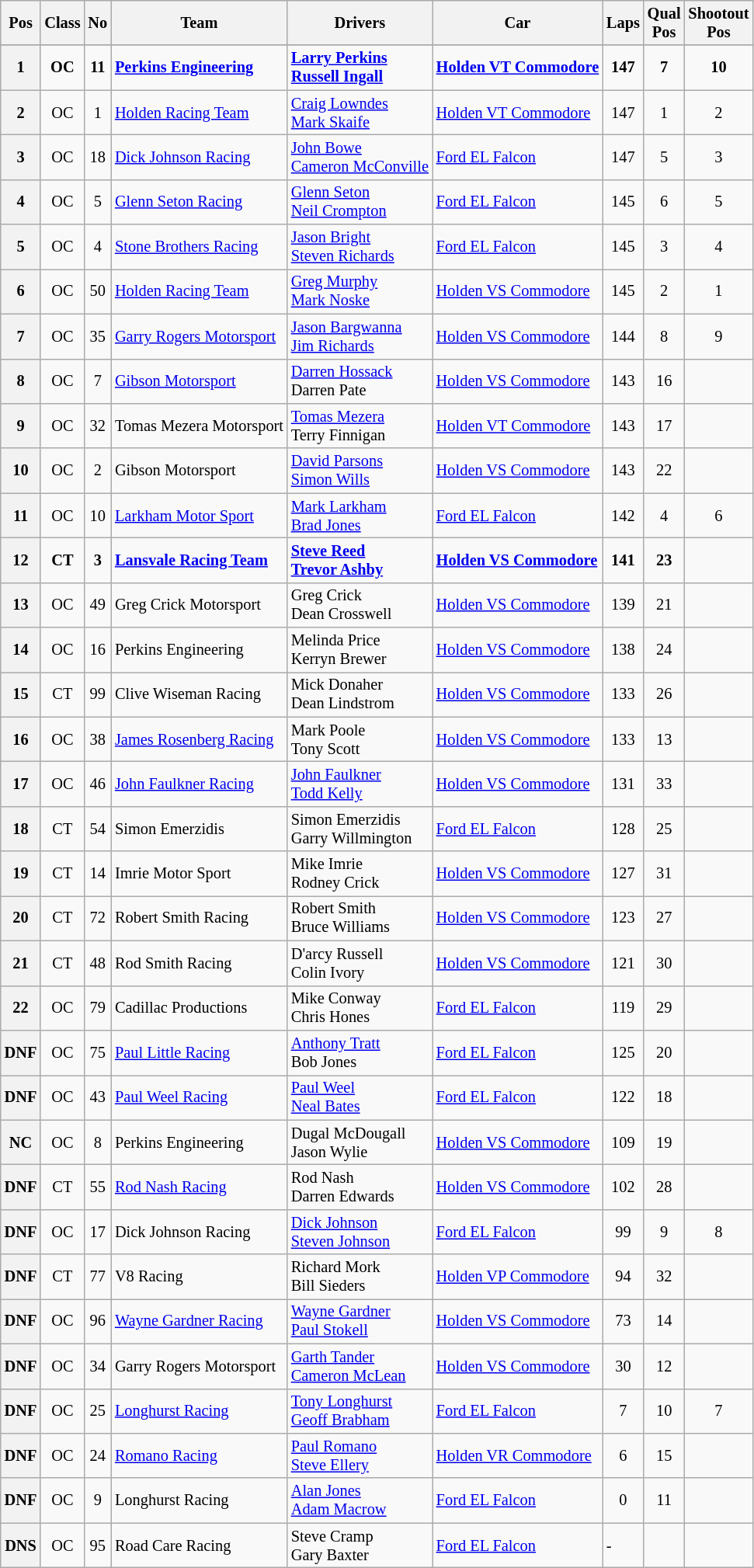<table class="wikitable" style="font-size: 85%;">
<tr>
<th>Pos</th>
<th>Class</th>
<th>No</th>
<th>Team</th>
<th>Drivers</th>
<th>Car</th>
<th>Laps</th>
<th>Qual<br>Pos</th>
<th>Shootout<br>Pos</th>
</tr>
<tr>
</tr>
<tr style="font-weight:bold">
<th>1</th>
<td align="center">OC</td>
<td align="center">11</td>
<td><a href='#'>Perkins Engineering</a></td>
<td> <a href='#'>Larry Perkins</a><br> <a href='#'>Russell Ingall</a></td>
<td><a href='#'>Holden VT Commodore</a></td>
<td align="center">147</td>
<td align="center">7</td>
<td align="center">10</td>
</tr>
<tr>
<th>2</th>
<td align="center">OC</td>
<td align="center">1</td>
<td><a href='#'>Holden Racing Team</a></td>
<td> <a href='#'>Craig Lowndes</a><br> <a href='#'>Mark Skaife</a></td>
<td><a href='#'>Holden VT Commodore</a></td>
<td align="center">147</td>
<td align="center">1</td>
<td align="center">2</td>
</tr>
<tr>
<th>3</th>
<td align="center">OC</td>
<td align="center">18</td>
<td><a href='#'>Dick Johnson Racing</a></td>
<td> <a href='#'>John Bowe</a><br> <a href='#'>Cameron McConville</a></td>
<td><a href='#'>Ford EL Falcon</a></td>
<td align="center">147</td>
<td align="center">5</td>
<td align="center">3</td>
</tr>
<tr>
<th>4</th>
<td align="center">OC</td>
<td align="center">5</td>
<td><a href='#'>Glenn Seton Racing</a></td>
<td> <a href='#'>Glenn Seton</a><br> <a href='#'>Neil Crompton</a></td>
<td><a href='#'>Ford EL Falcon</a></td>
<td align="center">145</td>
<td align="center">6</td>
<td align="center">5</td>
</tr>
<tr>
<th>5</th>
<td align="center">OC</td>
<td align="center">4</td>
<td><a href='#'>Stone Brothers Racing</a></td>
<td> <a href='#'>Jason Bright</a><br> <a href='#'>Steven Richards</a></td>
<td><a href='#'>Ford EL Falcon</a></td>
<td align="center">145</td>
<td align="center">3</td>
<td align="center">4</td>
</tr>
<tr>
<th>6</th>
<td align="center">OC</td>
<td align="center">50</td>
<td><a href='#'>Holden Racing Team</a></td>
<td> <a href='#'>Greg Murphy</a><br> <a href='#'>Mark Noske</a></td>
<td><a href='#'>Holden VS Commodore</a></td>
<td align="center">145</td>
<td align="center">2</td>
<td align="center">1</td>
</tr>
<tr>
<th>7</th>
<td align="center">OC</td>
<td align="center">35</td>
<td><a href='#'>Garry Rogers Motorsport</a></td>
<td> <a href='#'>Jason Bargwanna</a><br> <a href='#'>Jim Richards</a></td>
<td><a href='#'>Holden VS Commodore</a></td>
<td align="center">144</td>
<td align="center">8</td>
<td align="center">9</td>
</tr>
<tr>
<th>8</th>
<td align="center">OC</td>
<td align="center">7</td>
<td><a href='#'>Gibson Motorsport</a></td>
<td> <a href='#'>Darren Hossack</a><br> Darren Pate</td>
<td><a href='#'>Holden VS Commodore</a></td>
<td align="center">143</td>
<td align="center">16</td>
<td align="center"></td>
</tr>
<tr>
<th>9</th>
<td align="center">OC</td>
<td align="center">32</td>
<td>Tomas Mezera Motorsport</td>
<td> <a href='#'>Tomas Mezera</a><br> Terry Finnigan</td>
<td><a href='#'>Holden VT Commodore</a></td>
<td align="center">143</td>
<td align="center">17</td>
<td align="center"></td>
</tr>
<tr>
<th>10</th>
<td align="center">OC</td>
<td align="center">2</td>
<td>Gibson Motorsport</td>
<td> <a href='#'>David Parsons</a><br> <a href='#'>Simon Wills</a></td>
<td><a href='#'>Holden VS Commodore</a></td>
<td align="center">143</td>
<td align="center">22</td>
<td align="center"></td>
</tr>
<tr>
<th>11</th>
<td align="center">OC</td>
<td align="center">10</td>
<td><a href='#'>Larkham Motor Sport</a></td>
<td> <a href='#'>Mark Larkham</a><br> <a href='#'>Brad Jones</a></td>
<td><a href='#'>Ford EL Falcon</a></td>
<td align="center">142</td>
<td align="center">4</td>
<td align="center">6</td>
</tr>
<tr style="font-weight:bold">
<th>12</th>
<td align="center">CT</td>
<td align="center">3</td>
<td><a href='#'>Lansvale Racing Team</a></td>
<td> <a href='#'>Steve Reed</a><br> <a href='#'>Trevor Ashby</a></td>
<td><a href='#'>Holden VS Commodore</a></td>
<td align="center">141</td>
<td align="center">23</td>
<td align="center"></td>
</tr>
<tr>
<th>13</th>
<td align="center">OC</td>
<td align="center">49</td>
<td>Greg Crick Motorsport</td>
<td> Greg Crick<br> Dean Crosswell</td>
<td><a href='#'>Holden VS Commodore</a></td>
<td align="center">139</td>
<td align="center">21</td>
<td align="center"></td>
</tr>
<tr>
<th>14</th>
<td align="center">OC</td>
<td align="center">16</td>
<td>Perkins Engineering</td>
<td> Melinda Price<br> Kerryn Brewer</td>
<td><a href='#'>Holden VS Commodore</a></td>
<td align="center">138</td>
<td align="center">24</td>
<td></td>
</tr>
<tr>
<th>15</th>
<td align="center">CT</td>
<td align="center">99</td>
<td>Clive Wiseman Racing</td>
<td> Mick Donaher<br> Dean Lindstrom</td>
<td><a href='#'>Holden VS Commodore</a></td>
<td align="center">133</td>
<td align="center">26</td>
<td></td>
</tr>
<tr>
<th>16</th>
<td align="center">OC</td>
<td align="center">38</td>
<td><a href='#'>James Rosenberg Racing</a></td>
<td> Mark Poole<br> Tony Scott</td>
<td><a href='#'>Holden VS Commodore</a></td>
<td align="center">133</td>
<td align="center">13</td>
<td></td>
</tr>
<tr>
<th>17</th>
<td align="center">OC</td>
<td align="center">46</td>
<td><a href='#'>John Faulkner Racing</a></td>
<td> <a href='#'>John Faulkner</a><br> <a href='#'>Todd Kelly</a></td>
<td><a href='#'>Holden VS Commodore</a></td>
<td align="center">131</td>
<td align="center">33</td>
<td></td>
</tr>
<tr>
<th>18</th>
<td align="center">CT</td>
<td align="center">54</td>
<td>Simon Emerzidis</td>
<td> Simon Emerzidis<br> Garry Willmington</td>
<td><a href='#'>Ford EL Falcon</a></td>
<td align="center">128</td>
<td align="center">25</td>
<td></td>
</tr>
<tr>
<th>19</th>
<td align="center">CT</td>
<td align="center">14</td>
<td>Imrie Motor Sport</td>
<td> Mike Imrie<br> Rodney Crick</td>
<td><a href='#'>Holden VS Commodore</a></td>
<td align="center">127</td>
<td align="center">31</td>
<td></td>
</tr>
<tr>
<th>20</th>
<td align="center">CT</td>
<td align="center">72</td>
<td>Robert Smith Racing</td>
<td> Robert Smith<br> Bruce Williams</td>
<td><a href='#'>Holden VS Commodore</a></td>
<td align="center">123</td>
<td align="center">27</td>
<td></td>
</tr>
<tr>
<th>21</th>
<td align="center">CT</td>
<td align="center">48</td>
<td>Rod Smith Racing</td>
<td> D'arcy Russell<br> Colin Ivory</td>
<td><a href='#'>Holden VS Commodore</a></td>
<td align="center">121</td>
<td align="center">30</td>
<td></td>
</tr>
<tr>
<th>22</th>
<td align="center">OC</td>
<td align="center">79</td>
<td>Cadillac Productions</td>
<td> Mike Conway<br> Chris Hones</td>
<td><a href='#'>Ford EL Falcon</a></td>
<td align="center">119</td>
<td align="center">29</td>
<td></td>
</tr>
<tr>
<th>DNF</th>
<td align="center">OC</td>
<td align="center">75</td>
<td><a href='#'>Paul Little Racing</a></td>
<td> <a href='#'>Anthony Tratt</a><br> Bob Jones</td>
<td><a href='#'>Ford EL Falcon</a></td>
<td align="center">125</td>
<td align="center">20</td>
<td></td>
</tr>
<tr>
<th>DNF</th>
<td align="center">OC</td>
<td align="center">43</td>
<td><a href='#'>Paul Weel Racing</a></td>
<td> <a href='#'>Paul Weel</a><br> <a href='#'>Neal Bates</a></td>
<td><a href='#'>Ford EL Falcon</a></td>
<td align="center">122</td>
<td align="center">18</td>
<td></td>
</tr>
<tr>
<th>NC</th>
<td align="center">OC</td>
<td align="center">8</td>
<td>Perkins Engineering</td>
<td> Dugal McDougall<br> Jason Wylie</td>
<td><a href='#'>Holden VS Commodore</a></td>
<td align="center">109</td>
<td align="center">19</td>
<td></td>
</tr>
<tr>
<th>DNF</th>
<td align="center">CT</td>
<td align="center">55</td>
<td><a href='#'>Rod Nash Racing</a></td>
<td> Rod Nash<br> Darren Edwards</td>
<td><a href='#'>Holden VS Commodore</a></td>
<td align="center">102</td>
<td align="center">28</td>
<td></td>
</tr>
<tr>
<th>DNF</th>
<td align="center">OC</td>
<td align="center">17</td>
<td>Dick Johnson Racing</td>
<td> <a href='#'>Dick Johnson</a><br> <a href='#'>Steven Johnson</a></td>
<td><a href='#'>Ford EL Falcon</a></td>
<td align="center">99</td>
<td align="center">9</td>
<td align="center">8</td>
</tr>
<tr>
<th>DNF</th>
<td align="center">CT</td>
<td align="center">77</td>
<td>V8 Racing</td>
<td> Richard Mork<br> Bill Sieders</td>
<td><a href='#'>Holden VP Commodore</a></td>
<td align="center">94</td>
<td align="center">32</td>
<td></td>
</tr>
<tr>
<th>DNF</th>
<td align="center">OC</td>
<td align="center">96</td>
<td><a href='#'>Wayne Gardner Racing</a></td>
<td> <a href='#'>Wayne Gardner</a><br> <a href='#'>Paul Stokell</a></td>
<td><a href='#'>Holden VS Commodore</a></td>
<td align="center">73</td>
<td align="center">14</td>
<td></td>
</tr>
<tr>
<th>DNF</th>
<td align="center">OC</td>
<td align="center">34</td>
<td>Garry Rogers Motorsport</td>
<td> <a href='#'>Garth Tander</a><br> <a href='#'>Cameron McLean</a></td>
<td><a href='#'>Holden VS Commodore</a></td>
<td align="center">30</td>
<td align="center">12</td>
<td></td>
</tr>
<tr>
<th>DNF</th>
<td align="center">OC</td>
<td align="center">25</td>
<td><a href='#'>Longhurst Racing</a></td>
<td> <a href='#'>Tony Longhurst</a><br> <a href='#'>Geoff Brabham</a></td>
<td><a href='#'>Ford EL Falcon</a></td>
<td align="center">7</td>
<td align="center">10</td>
<td align="center">7</td>
</tr>
<tr>
<th>DNF</th>
<td align="center">OC</td>
<td align="center">24</td>
<td><a href='#'>Romano Racing</a></td>
<td> <a href='#'>Paul Romano</a><br> <a href='#'>Steve Ellery</a></td>
<td><a href='#'>Holden VR Commodore</a></td>
<td align="center">6</td>
<td align="center">15</td>
<td></td>
</tr>
<tr>
<th>DNF</th>
<td align="center">OC</td>
<td align="center">9</td>
<td>Longhurst Racing</td>
<td> <a href='#'>Alan Jones</a><br> <a href='#'>Adam Macrow</a></td>
<td><a href='#'>Ford EL Falcon</a></td>
<td align="center">0</td>
<td align="center">11</td>
<td></td>
</tr>
<tr>
<th>DNS</th>
<td align="center">OC</td>
<td align="center">95</td>
<td>Road Care Racing</td>
<td> Steve Cramp  <br> Gary Baxter</td>
<td><a href='#'>Ford EL Falcon</a></td>
<td>-</td>
<td></td>
<td></td>
</tr>
</table>
